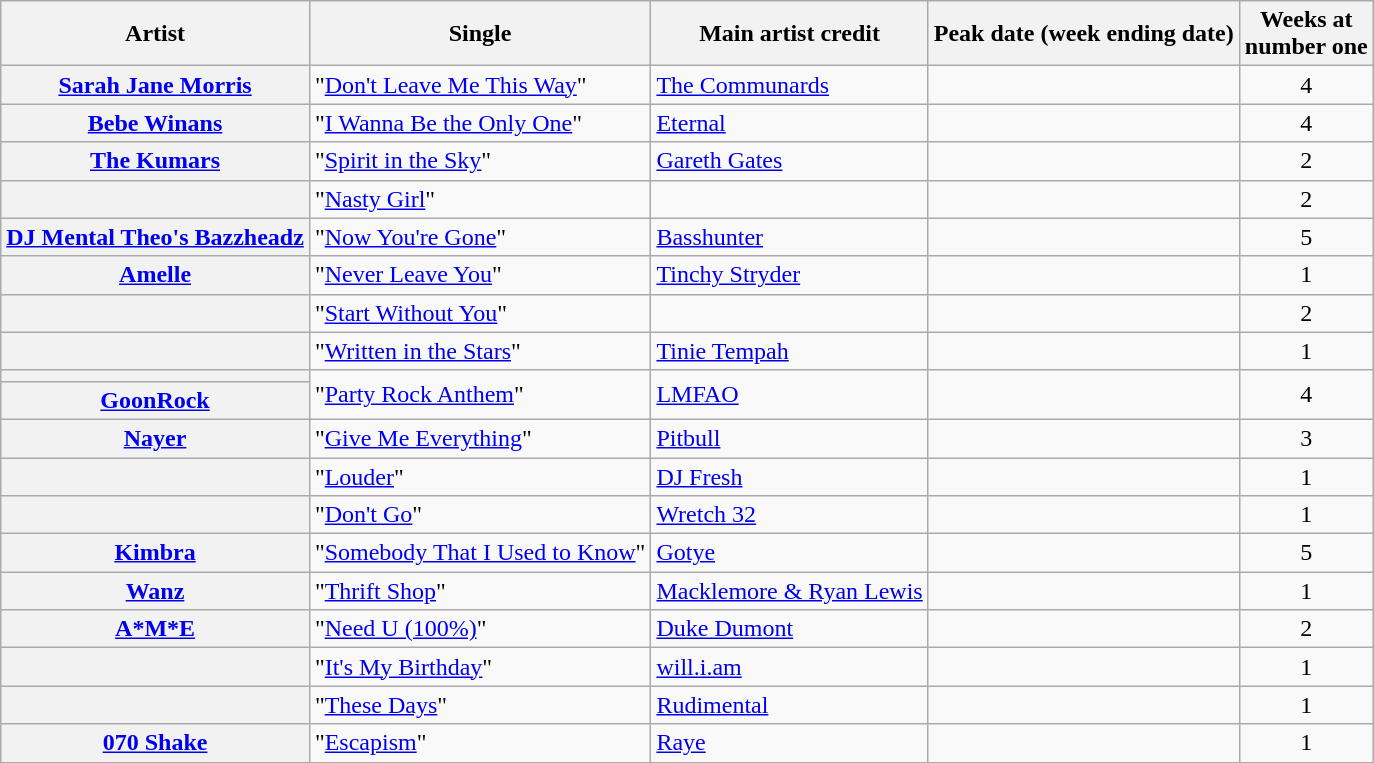<table class="wikitable plainrowheaders sortable">
<tr>
<th scope=col>Artist</th>
<th scope=col>Single</th>
<th scope=col>Main artist credit</th>
<th scope=col>Peak date (week ending date)</th>
<th scope=col>Weeks at<br>number one</th>
</tr>
<tr>
<th scope=row><a href='#'>Sarah Jane Morris</a></th>
<td>"<a href='#'>Don't Leave Me This Way</a>"</td>
<td><a href='#'>The Communards</a></td>
<td></td>
<td align=center>4</td>
</tr>
<tr>
<th scope=row><a href='#'>Bebe Winans</a></th>
<td>"<a href='#'>I Wanna Be the Only One</a>"</td>
<td><a href='#'>Eternal</a></td>
<td></td>
<td align=center>4</td>
</tr>
<tr>
<th scope=row><a href='#'>The Kumars</a></th>
<td>"<a href='#'>Spirit in the Sky</a>"</td>
<td><a href='#'>Gareth Gates</a></td>
<td></td>
<td align=center>2</td>
</tr>
<tr>
<th scope=row></th>
<td>"<a href='#'>Nasty Girl</a>"</td>
<td></td>
<td></td>
<td align=center>2</td>
</tr>
<tr>
<th scope=row><a href='#'>DJ Mental Theo's Bazzheadz</a></th>
<td>"<a href='#'>Now You're Gone</a>"</td>
<td><a href='#'>Basshunter</a></td>
<td></td>
<td align=center>5</td>
</tr>
<tr>
<th scope=row><a href='#'>Amelle</a></th>
<td>"<a href='#'>Never Leave You</a>"</td>
<td><a href='#'>Tinchy Stryder</a></td>
<td></td>
<td align=center>1</td>
</tr>
<tr>
<th scope=row></th>
<td>"<a href='#'>Start Without You</a>"</td>
<td></td>
<td></td>
<td align=center>2</td>
</tr>
<tr>
<th scope=row></th>
<td>"<a href='#'>Written in the Stars</a>"</td>
<td><a href='#'>Tinie Tempah</a></td>
<td></td>
<td align=center>1</td>
</tr>
<tr>
<th scope=row></th>
<td rowspan=2>"<a href='#'>Party Rock Anthem</a>"</td>
<td rowspan=2><a href='#'>LMFAO</a></td>
<td rowspan=2></td>
<td align=center rowspan=2>4</td>
</tr>
<tr>
<th scope=row><a href='#'>GoonRock</a></th>
</tr>
<tr>
<th scope=row><a href='#'>Nayer</a></th>
<td>"<a href='#'>Give Me Everything</a>"</td>
<td><a href='#'>Pitbull</a></td>
<td></td>
<td align=center>3</td>
</tr>
<tr>
<th scope=row></th>
<td>"<a href='#'>Louder</a>"</td>
<td><a href='#'>DJ Fresh</a></td>
<td></td>
<td align=center>1</td>
</tr>
<tr>
<th scope=row></th>
<td>"<a href='#'>Don't Go</a>"</td>
<td><a href='#'>Wretch 32</a></td>
<td></td>
<td align=center>1</td>
</tr>
<tr>
<th scope=row><a href='#'>Kimbra</a></th>
<td>"<a href='#'>Somebody That I Used to Know</a>"</td>
<td><a href='#'>Gotye</a></td>
<td></td>
<td align=center>5</td>
</tr>
<tr>
<th scope=row><a href='#'>Wanz</a></th>
<td>"<a href='#'>Thrift Shop</a>"</td>
<td><a href='#'>Macklemore & Ryan Lewis</a></td>
<td></td>
<td align=center>1</td>
</tr>
<tr>
<th scope=row><a href='#'>A*M*E</a></th>
<td>"<a href='#'>Need U (100%)</a>"</td>
<td><a href='#'>Duke Dumont</a></td>
<td></td>
<td align=center>2</td>
</tr>
<tr>
<th scope=row></th>
<td>"<a href='#'>It's My Birthday</a>"</td>
<td><a href='#'>will.i.am</a></td>
<td></td>
<td align=center>1</td>
</tr>
<tr>
<th scope=row></th>
<td>"<a href='#'>These Days</a>"</td>
<td><a href='#'>Rudimental</a></td>
<td></td>
<td align=center>1</td>
</tr>
<tr>
<th scope=row><a href='#'>070 Shake</a></th>
<td>"<a href='#'>Escapism</a>"</td>
<td><a href='#'>Raye</a></td>
<td></td>
<td align=center>1</td>
</tr>
</table>
